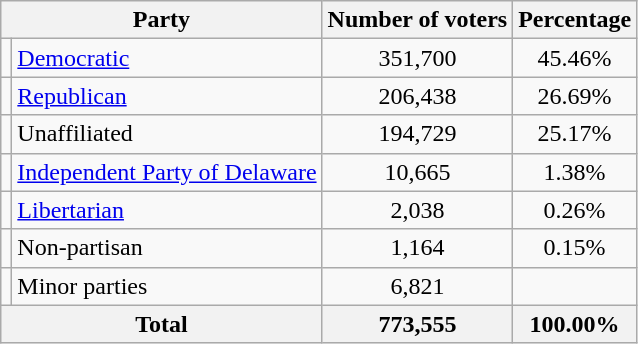<table class=wikitable>
<tr>
<th colspan = 2>Party</th>
<th>Number of voters</th>
<th>Percentage</th>
</tr>
<tr>
<td></td>
<td><a href='#'>Democratic</a></td>
<td style="text-align:center;">351,700</td>
<td style="text-align:center;">45.46%</td>
</tr>
<tr>
<td></td>
<td><a href='#'>Republican</a></td>
<td style="text-align:center;">206,438</td>
<td style="text-align:center;">26.69%</td>
</tr>
<tr>
<td></td>
<td>Unaffiliated</td>
<td style="text-align:center;">194,729</td>
<td style="text-align:center;">25.17%</td>
</tr>
<tr>
<td></td>
<td><a href='#'>Independent Party of Delaware</a></td>
<td style="text-align:center;">10,665</td>
<td style="text-align:center;">1.38%</td>
</tr>
<tr>
<td></td>
<td><a href='#'>Libertarian</a></td>
<td style="text-align:center;">2,038</td>
<td style="text-align:center;">0.26%</td>
</tr>
<tr>
<td></td>
<td>Non-partisan</td>
<td style="text-align:center;">1,164</td>
<td style="text-align:center;">0.15%</td>
</tr>
<tr>
<td></td>
<td>Minor parties</td>
<td style="text-align:center;">6,821</td>
<td style="text-align:center;"></td>
</tr>
<tr>
<th colspan = 2>Total</th>
<th style="text-align:center;">773,555</th>
<th style="text-align:center;">100.00%</th>
</tr>
</table>
